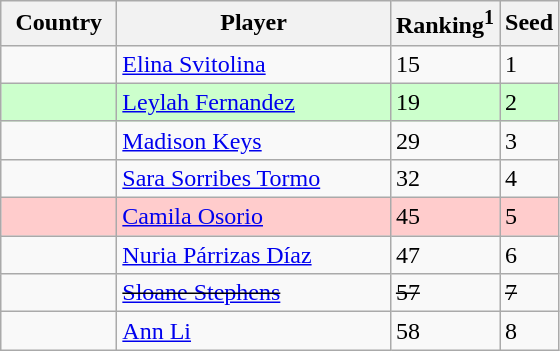<table class="sortable wikitable">
<tr>
<th width="70">Country</th>
<th width="175">Player</th>
<th>Ranking<sup>1</sup></th>
<th>Seed</th>
</tr>
<tr>
<td></td>
<td><a href='#'>Elina Svitolina</a></td>
<td>15</td>
<td>1</td>
</tr>
<tr style="background:#cfc;">
<td></td>
<td><a href='#'>Leylah Fernandez</a></td>
<td>19</td>
<td>2</td>
</tr>
<tr>
<td></td>
<td><a href='#'>Madison Keys</a></td>
<td>29</td>
<td>3</td>
</tr>
<tr>
<td></td>
<td><a href='#'>Sara Sorribes Tormo</a></td>
<td>32</td>
<td>4</td>
</tr>
<tr style="background:#fcc;">
<td></td>
<td><a href='#'>Camila Osorio</a></td>
<td>45</td>
<td>5</td>
</tr>
<tr>
<td></td>
<td><a href='#'>Nuria Párrizas Díaz</a></td>
<td>47</td>
<td>6</td>
</tr>
<tr>
<td><s></s></td>
<td><s><a href='#'>Sloane Stephens</a></s></td>
<td><s>57</s></td>
<td><s>7</s></td>
</tr>
<tr>
<td></td>
<td><a href='#'>Ann Li</a></td>
<td>58</td>
<td>8</td>
</tr>
</table>
